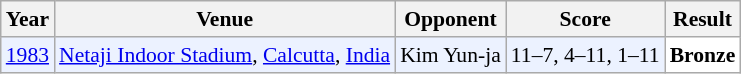<table class="sortable wikitable" style="font-size: 90%;">
<tr>
<th>Year</th>
<th>Venue</th>
<th>Opponent</th>
<th>Score</th>
<th>Result</th>
</tr>
<tr style="background:#ECF2FF">
<td align="center"><a href='#'>1983</a></td>
<td align="left"><a href='#'>Netaji Indoor Stadium</a>, <a href='#'>Calcutta</a>, <a href='#'>India</a></td>
<td align="left"> Kim Yun-ja</td>
<td align="left">11–7, 4–11, 1–11</td>
<td style="text-align:left; background: white"> <strong>Bronze</strong></td>
</tr>
</table>
